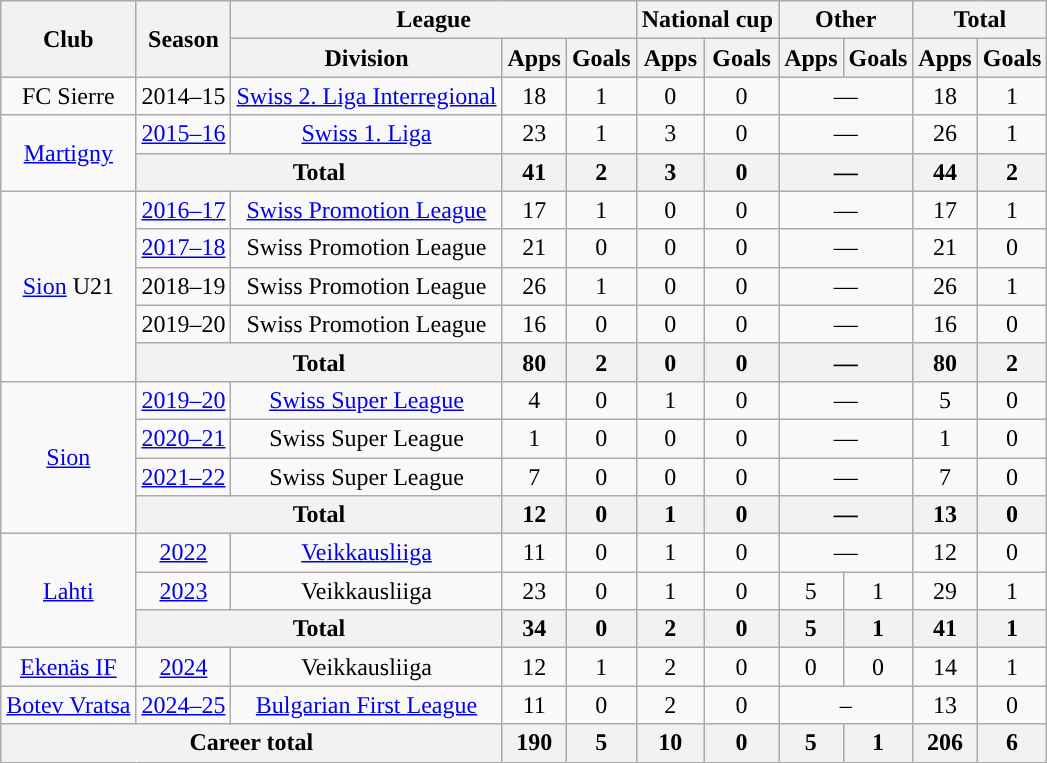<table class="wikitable" style="text-align:center">
<tr>
<th rowspan="2">Club</th>
<th rowspan="2">Season</th>
<th colspan="3">League</th>
<th colspan="2">National cup</th>
<th colspan="2">Other</th>
<th colspan="2">Total</th>
</tr>
<tr>
<th>Division</th>
<th>Apps</th>
<th>Goals</th>
<th>Apps</th>
<th>Goals</th>
<th>Apps</th>
<th>Goals</th>
<th>Apps</th>
<th>Goals</th>
</tr>
<tr>
<td>FC Sierre</td>
<td>2014–15</td>
<td><a href='#'>Swiss 2. Liga Interregional</a></td>
<td>18</td>
<td>1</td>
<td>0</td>
<td>0</td>
<td colspan="2">—</td>
<td>18</td>
<td>1</td>
</tr>
<tr>
<td rowspan="2"><a href='#'>Martigny</a></td>
<td><a href='#'>2015–16</a></td>
<td><a href='#'>Swiss 1. Liga</a></td>
<td>23</td>
<td>1</td>
<td>3</td>
<td>0</td>
<td colspan="2">—</td>
<td>26</td>
<td>1</td>
</tr>
<tr>
<th colspan="2">Total</th>
<th>41</th>
<th>2</th>
<th>3</th>
<th>0</th>
<th colspan="2">—</th>
<th>44</th>
<th>2</th>
</tr>
<tr>
<td rowspan="5"><a href='#'>Sion</a> U21</td>
<td><a href='#'>2016–17</a></td>
<td><a href='#'>Swiss Promotion League</a></td>
<td>17</td>
<td>1</td>
<td>0</td>
<td>0</td>
<td colspan="2">—</td>
<td>17</td>
<td>1</td>
</tr>
<tr>
<td><a href='#'>2017–18</a></td>
<td>Swiss Promotion League</td>
<td>21</td>
<td>0</td>
<td>0</td>
<td>0</td>
<td colspan="2">—</td>
<td>21</td>
<td>0</td>
</tr>
<tr>
<td>2018–19</td>
<td>Swiss Promotion League</td>
<td>26</td>
<td>1</td>
<td>0</td>
<td>0</td>
<td colspan="2">—</td>
<td>26</td>
<td>1</td>
</tr>
<tr>
<td>2019–20</td>
<td>Swiss Promotion League</td>
<td>16</td>
<td>0</td>
<td>0</td>
<td>0</td>
<td colspan="2">—</td>
<td>16</td>
<td>0</td>
</tr>
<tr>
<th colspan="2">Total</th>
<th>80</th>
<th>2</th>
<th>0</th>
<th>0</th>
<th colspan="2">—</th>
<th>80</th>
<th>2</th>
</tr>
<tr>
<td rowspan="4"><a href='#'>Sion</a></td>
<td><a href='#'>2019–20</a></td>
<td><a href='#'>Swiss Super League</a></td>
<td>4</td>
<td>0</td>
<td>1</td>
<td>0</td>
<td colspan="2">—</td>
<td>5</td>
<td>0</td>
</tr>
<tr>
<td><a href='#'>2020–21</a></td>
<td>Swiss Super League</td>
<td>1</td>
<td>0</td>
<td>0</td>
<td>0</td>
<td colspan="2">—</td>
<td>1</td>
<td>0</td>
</tr>
<tr>
<td><a href='#'>2021–22</a></td>
<td>Swiss Super League</td>
<td>7</td>
<td>0</td>
<td>0</td>
<td>0</td>
<td colspan="2">—</td>
<td>7</td>
<td>0</td>
</tr>
<tr>
<th colspan="2">Total</th>
<th>12</th>
<th>0</th>
<th>1</th>
<th>0</th>
<th colspan="2">—</th>
<th>13</th>
<th>0</th>
</tr>
<tr>
<td rowspan="3"><a href='#'>Lahti</a></td>
<td><a href='#'>2022</a></td>
<td><a href='#'>Veikkausliiga</a></td>
<td>11</td>
<td>0</td>
<td>1</td>
<td>0</td>
<td colspan="2">—</td>
<td>12</td>
<td>0</td>
</tr>
<tr>
<td><a href='#'>2023</a></td>
<td>Veikkausliiga</td>
<td>23</td>
<td>0</td>
<td>1</td>
<td>0</td>
<td>5</td>
<td>1</td>
<td>29</td>
<td>1</td>
</tr>
<tr>
<th colspan="2">Total</th>
<th>34</th>
<th>0</th>
<th>2</th>
<th>0</th>
<th>5</th>
<th>1</th>
<th>41</th>
<th>1</th>
</tr>
<tr>
<td><a href='#'>Ekenäs IF</a></td>
<td><a href='#'>2024</a></td>
<td>Veikkausliiga</td>
<td>12</td>
<td>1</td>
<td>2</td>
<td>0</td>
<td>0</td>
<td>0</td>
<td>14</td>
<td>1</td>
</tr>
<tr>
<td><a href='#'>Botev Vratsa</a></td>
<td><a href='#'>2024–25</a></td>
<td><a href='#'>Bulgarian First League</a></td>
<td>11</td>
<td>0</td>
<td>2</td>
<td>0</td>
<td colspan=2>–</td>
<td>13</td>
<td>0</td>
</tr>
<tr>
<th colspan="3">Career total</th>
<th>190</th>
<th>5</th>
<th>10</th>
<th>0</th>
<th>5</th>
<th>1</th>
<th>206</th>
<th>6</th>
</tr>
</table>
